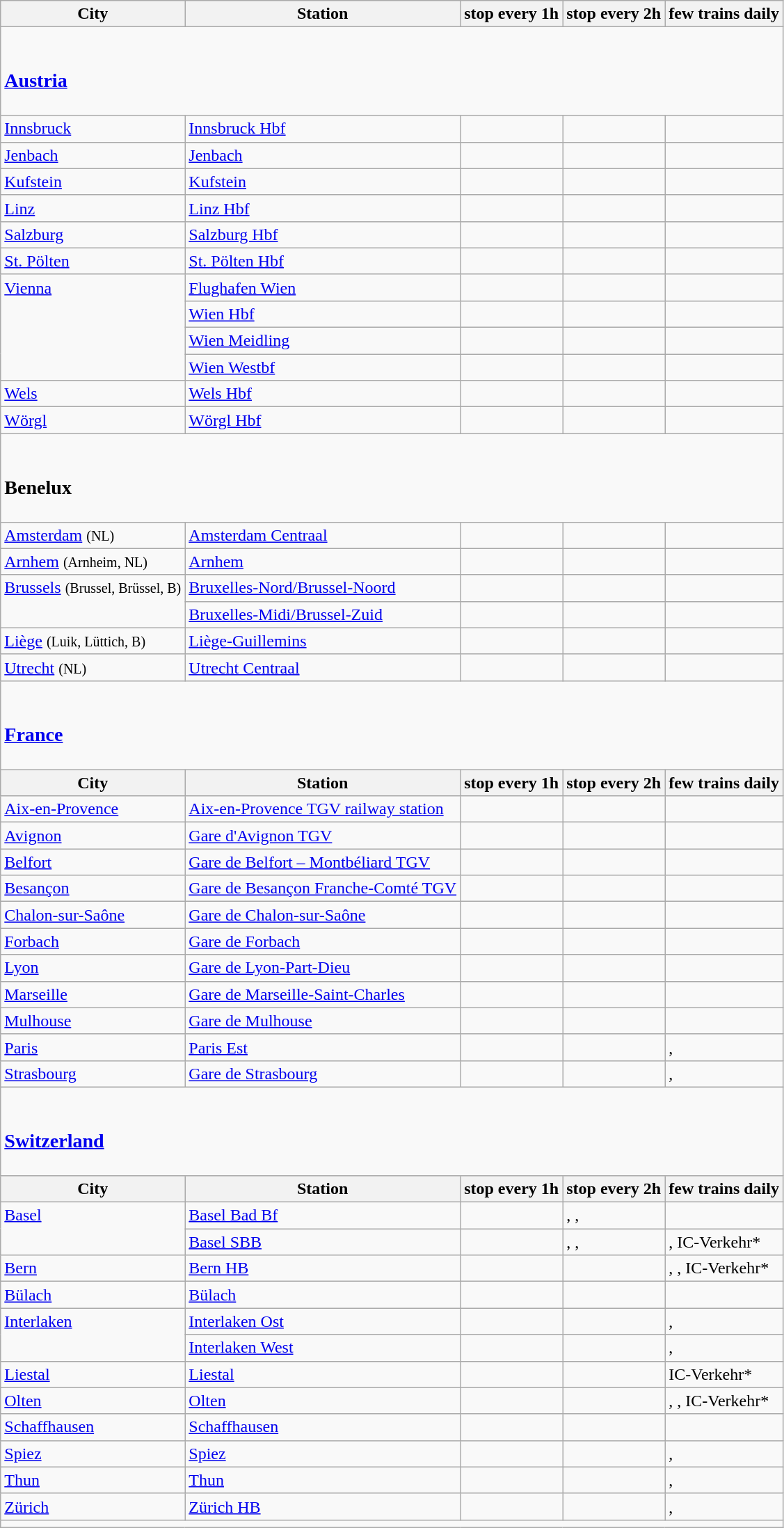<table class="wikitable">
<tr>
<th valign="top">City</th>
<th valign="top">Station</th>
<th valign="top">stop every 1h</th>
<th valign="top">stop every 2h</th>
<th valign="top">few trains daily</th>
</tr>
<tr>
<td colspan="5"><br><h3><a href='#'>Austria</a></h3></td>
</tr>
<tr>
<td><a href='#'>Innsbruck</a></td>
<td><a href='#'>Innsbruck Hbf</a></td>
<td></td>
<td></td>
<td></td>
</tr>
<tr>
<td><a href='#'>Jenbach</a></td>
<td><a href='#'>Jenbach</a></td>
<td></td>
<td></td>
<td></td>
</tr>
<tr>
<td><a href='#'>Kufstein</a></td>
<td><a href='#'>Kufstein</a></td>
<td></td>
<td></td>
<td></td>
</tr>
<tr>
<td><a href='#'>Linz</a></td>
<td><a href='#'>Linz Hbf</a></td>
<td></td>
<td></td>
<td></td>
</tr>
<tr>
<td><a href='#'>Salzburg</a></td>
<td><a href='#'>Salzburg Hbf</a></td>
<td></td>
<td></td>
<td></td>
</tr>
<tr>
<td><a href='#'>St. Pölten</a></td>
<td><a href='#'>St. Pölten Hbf</a></td>
<td></td>
<td></td>
<td></td>
</tr>
<tr>
<td rowspan="4" valign="top"><a href='#'>Vienna</a></td>
<td><a href='#'>Flughafen Wien</a></td>
<td></td>
<td></td>
<td></td>
</tr>
<tr>
<td><a href='#'>Wien Hbf</a></td>
<td></td>
<td></td>
<td></td>
</tr>
<tr>
<td><a href='#'>Wien Meidling</a></td>
<td></td>
<td></td>
<td></td>
</tr>
<tr>
<td><a href='#'>Wien Westbf</a></td>
<td></td>
<td></td>
<td></td>
</tr>
<tr>
<td><a href='#'>Wels</a></td>
<td><a href='#'>Wels Hbf</a></td>
<td></td>
<td></td>
<td></td>
</tr>
<tr>
<td><a href='#'>Wörgl</a></td>
<td><a href='#'>Wörgl Hbf</a></td>
<td></td>
<td></td>
<td></td>
</tr>
<tr>
<td colspan="5"><br><h3>Benelux</h3></td>
</tr>
<tr>
<td><a href='#'>Amsterdam</a> <small>(NL)</small></td>
<td><a href='#'>Amsterdam Centraal</a></td>
<td></td>
<td></td>
<td></td>
</tr>
<tr>
<td><a href='#'>Arnhem</a> <small>(Arnheim, NL)</small></td>
<td><a href='#'>Arnhem</a></td>
<td></td>
<td></td>
<td></td>
</tr>
<tr>
<td rowspan="2" valign="top"><a href='#'>Brussels</a> <small>(Brussel, Brüssel, B)</small></td>
<td><a href='#'>Bruxelles-Nord/Brussel-Noord</a></td>
<td></td>
<td></td>
<td></td>
</tr>
<tr>
<td><a href='#'>Bruxelles-Midi/Brussel-Zuid</a></td>
<td></td>
<td></td>
<td></td>
</tr>
<tr>
<td><a href='#'>Liège</a> <small>(Luik, Lüttich, B)</small></td>
<td><a href='#'>Liège-Guillemins</a></td>
<td></td>
<td></td>
<td></td>
</tr>
<tr>
<td><a href='#'>Utrecht</a> <small>(NL)</small></td>
<td><a href='#'>Utrecht Centraal</a></td>
<td></td>
<td></td>
<td></td>
</tr>
<tr>
<td colspan="5"><br><h3><a href='#'>France</a></h3></td>
</tr>
<tr>
<th valign="top">City</th>
<th valign="top">Station</th>
<th valign="top">stop every 1h</th>
<th valign="top">stop every 2h</th>
<th valign="top">few trains daily</th>
</tr>
<tr>
<td><a href='#'>Aix-en-Provence</a></td>
<td><a href='#'>Aix-en-Provence TGV railway station</a></td>
<td></td>
<td></td>
<td></td>
</tr>
<tr>
<td><a href='#'>Avignon</a></td>
<td><a href='#'>Gare d'Avignon TGV</a></td>
<td></td>
<td></td>
<td></td>
</tr>
<tr>
<td><a href='#'>Belfort</a></td>
<td><a href='#'>Gare de Belfort – Montbéliard TGV</a></td>
<td></td>
<td></td>
<td></td>
</tr>
<tr>
<td><a href='#'>Besançon</a></td>
<td><a href='#'>Gare de Besançon Franche-Comté TGV</a></td>
<td></td>
<td></td>
<td></td>
</tr>
<tr>
<td><a href='#'>Chalon-sur-Saône</a></td>
<td><a href='#'>Gare de Chalon-sur-Saône</a></td>
<td></td>
<td></td>
<td></td>
</tr>
<tr>
<td><a href='#'>Forbach</a></td>
<td><a href='#'>Gare de Forbach</a></td>
<td></td>
<td></td>
<td></td>
</tr>
<tr>
<td><a href='#'>Lyon</a></td>
<td><a href='#'>Gare de Lyon-Part-Dieu</a></td>
<td></td>
<td></td>
<td></td>
</tr>
<tr>
<td><a href='#'>Marseille</a></td>
<td><a href='#'>Gare de Marseille-Saint-Charles</a></td>
<td></td>
<td></td>
<td></td>
</tr>
<tr>
<td><a href='#'>Mulhouse</a></td>
<td><a href='#'>Gare de Mulhouse</a></td>
<td></td>
<td></td>
<td></td>
</tr>
<tr>
<td><a href='#'>Paris</a></td>
<td><a href='#'>Paris Est</a></td>
<td></td>
<td></td>
<td>, </td>
</tr>
<tr>
<td><a href='#'>Strasbourg</a></td>
<td><a href='#'>Gare de Strasbourg</a></td>
<td></td>
<td></td>
<td>, </td>
</tr>
<tr>
<td colspan="5"><br><h3><a href='#'>Switzerland</a></h3></td>
</tr>
<tr>
<th valign="top">City</th>
<th valign="top">Station</th>
<th valign="top">stop every 1h</th>
<th valign="top">stop every 2h</th>
<th valign="top">few trains daily</th>
</tr>
<tr>
<td rowspan="2" valign="top"><a href='#'>Basel</a></td>
<td><a href='#'>Basel Bad Bf</a></td>
<td></td>
<td>, , </td>
<td></td>
</tr>
<tr>
<td><a href='#'>Basel SBB</a></td>
<td></td>
<td>, , </td>
<td>, IC-Verkehr*</td>
</tr>
<tr>
<td><a href='#'>Bern</a></td>
<td><a href='#'>Bern HB</a></td>
<td></td>
<td></td>
<td>, , IC-Verkehr*</td>
</tr>
<tr>
<td><a href='#'>Bülach</a></td>
<td><a href='#'>Bülach</a></td>
<td></td>
<td></td>
<td></td>
</tr>
<tr>
<td rowspan="2" valign="top"><a href='#'>Interlaken</a></td>
<td><a href='#'>Interlaken Ost</a></td>
<td></td>
<td></td>
<td>, </td>
</tr>
<tr>
<td><a href='#'>Interlaken West</a></td>
<td></td>
<td></td>
<td>, </td>
</tr>
<tr>
<td><a href='#'>Liestal</a></td>
<td><a href='#'>Liestal</a></td>
<td></td>
<td></td>
<td>IC-Verkehr*</td>
</tr>
<tr>
<td><a href='#'>Olten</a></td>
<td><a href='#'>Olten</a></td>
<td></td>
<td></td>
<td>, , IC-Verkehr*</td>
</tr>
<tr>
<td><a href='#'>Schaffhausen</a></td>
<td><a href='#'>Schaffhausen</a></td>
<td></td>
<td></td>
<td></td>
</tr>
<tr>
<td><a href='#'>Spiez</a></td>
<td><a href='#'>Spiez</a></td>
<td></td>
<td></td>
<td>, </td>
</tr>
<tr>
<td><a href='#'>Thun</a></td>
<td><a href='#'>Thun</a></td>
<td></td>
<td></td>
<td>, </td>
</tr>
<tr>
<td><a href='#'>Zürich</a></td>
<td><a href='#'>Zürich HB</a></td>
<td></td>
<td></td>
<td>, </td>
</tr>
<tr>
<td colspan="5"></td>
</tr>
</table>
